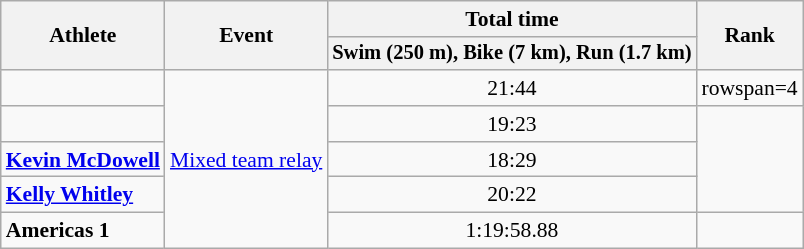<table class=wikitable style=font-size:90%;text-align:center>
<tr>
<th rowspan=2>Athlete</th>
<th rowspan=2>Event</th>
<th>Total time</th>
<th rowspan=2>Rank</th>
</tr>
<tr style=font-size:95%>
<th>Swim (250 m), Bike (7 km), Run (1.7 km)</th>
</tr>
<tr>
<td align=left></td>
<td align=left rowspan=5><a href='#'>Mixed team relay</a></td>
<td>21:44</td>
<td>rowspan=4 </td>
</tr>
<tr>
<td align=left></td>
<td>19:23</td>
</tr>
<tr>
<td align=left><strong><a href='#'>Kevin McDowell</a></strong></td>
<td>18:29</td>
</tr>
<tr>
<td align=left><strong><a href='#'>Kelly Whitley</a></strong></td>
<td>20:22</td>
</tr>
<tr>
<td align=left><strong>Americas 1</strong></td>
<td>1:19:58.88</td>
<td></td>
</tr>
</table>
